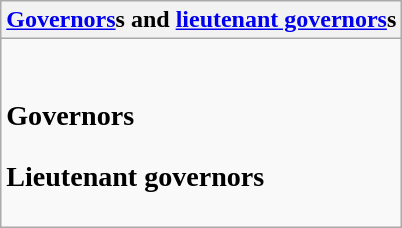<table class="wikitable collapsible collapsed">
<tr>
<th><a href='#'>Governors</a>s and <a href='#'>lieutenant governors</a>s</th>
</tr>
<tr>
<td><br><h3>Governors</h3><h3>Lieutenant governors</h3></td>
</tr>
</table>
